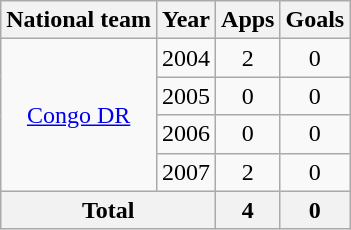<table class="wikitable" style="text-align:center">
<tr>
<th>National team</th>
<th>Year</th>
<th>Apps</th>
<th>Goals</th>
</tr>
<tr>
<td rowspan="4"><a href='#'>Congo DR</a></td>
<td>2004</td>
<td>2</td>
<td>0</td>
</tr>
<tr>
<td>2005</td>
<td>0</td>
<td>0</td>
</tr>
<tr>
<td>2006</td>
<td>0</td>
<td>0</td>
</tr>
<tr>
<td>2007</td>
<td>2</td>
<td>0</td>
</tr>
<tr>
<th colspan="2">Total</th>
<th>4</th>
<th>0</th>
</tr>
</table>
